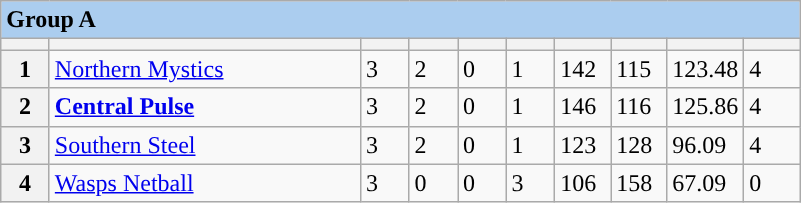<table class="wikitable collapsible">
<tr>
<td colspan=11 style="background-color:#ABCDEF"><strong>Group A</strong></td>
</tr>
<tr>
<th width="25"></th>
<th width="200"></th>
<th width="25"></th>
<th width="25"></th>
<th width="25"></th>
<th width="25"></th>
<th width="30"></th>
<th width="30"></th>
<th width="30"></th>
<th width="30"></th>
</tr>
<tr style="background:#">
<th>1</th>
<td style="text-align:left;"> <a href='#'>Northern Mystics</a></td>
<td>3</td>
<td>2</td>
<td>0</td>
<td>1</td>
<td>142</td>
<td>115</td>
<td>123.48</td>
<td>4</td>
</tr>
<tr style="background:#">
<th>2</th>
<td style="text-align:left;"> <strong><a href='#'>Central Pulse</a></strong></td>
<td>3</td>
<td>2</td>
<td>0</td>
<td>1</td>
<td>146</td>
<td>116</td>
<td>125.86</td>
<td>4</td>
</tr>
<tr style="background:#">
<th>3</th>
<td style="text-align:left;"> <a href='#'>Southern Steel</a></td>
<td>3</td>
<td>2</td>
<td>0</td>
<td>1</td>
<td>123</td>
<td>128</td>
<td>96.09</td>
<td>4</td>
</tr>
<tr style="background:#">
<th>4</th>
<td style="text-align:left;"> <a href='#'>Wasps Netball</a></td>
<td>3</td>
<td>0</td>
<td>0</td>
<td>3</td>
<td>106</td>
<td>158</td>
<td>67.09</td>
<td>0</td>
</tr>
</table>
